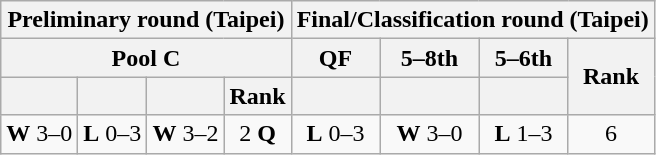<table class="wikitable" style="font-size:100%;">
<tr>
<th colspan=4>Preliminary round  (Taipei)</th>
<th colspan=4>Final/Classification round (Taipei)</th>
</tr>
<tr>
<th colspan=4>Pool C</th>
<th>QF</th>
<th>5–8th</th>
<th>5–6th</th>
<th rowspan=2>Rank</th>
</tr>
<tr>
<th></th>
<th></th>
<th></th>
<th>Rank</th>
<th></th>
<th></th>
<th></th>
</tr>
<tr align=center>
<td><strong>W</strong> 3–0</td>
<td><strong>L</strong> 0–3</td>
<td><strong>W</strong> 3–2</td>
<td>2 <strong>Q</strong></td>
<td><strong>L</strong> 0–3</td>
<td><strong>W</strong> 3–0</td>
<td><strong>L</strong> 1–3</td>
<td>6</td>
</tr>
</table>
